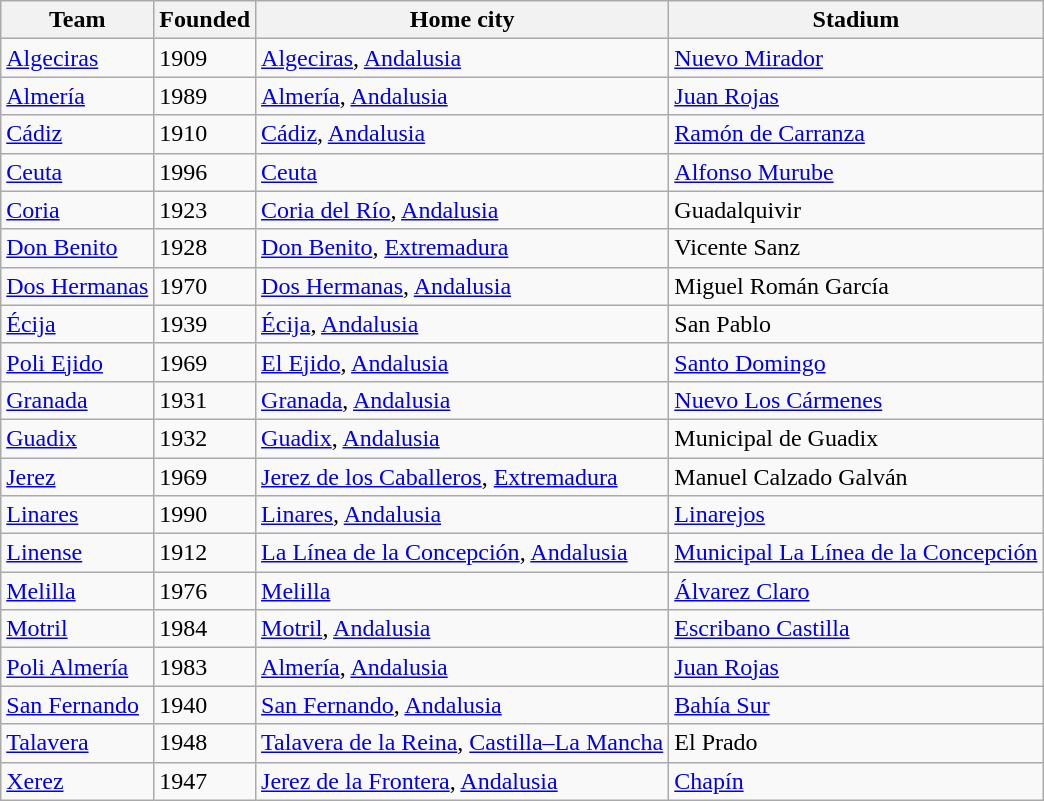<table class="wikitable sortable">
<tr>
<th>Team</th>
<th>Founded</th>
<th>Home city</th>
<th>Stadium</th>
</tr>
<tr>
<td><a href='#'>Algeciras</a></td>
<td>1909</td>
<td><a href='#'>Algeciras</a>, <a href='#'>Andalusia</a></td>
<td><a href='#'>Nuevo Mirador</a></td>
</tr>
<tr>
<td><a href='#'>Almería</a></td>
<td>1989</td>
<td><a href='#'>Almería</a>, <a href='#'>Andalusia</a></td>
<td><a href='#'>Juan Rojas</a></td>
</tr>
<tr>
<td><a href='#'>Cádiz</a></td>
<td>1910</td>
<td><a href='#'>Cádiz</a>, <a href='#'>Andalusia</a></td>
<td><a href='#'>Ramón de Carranza</a></td>
</tr>
<tr>
<td><a href='#'>Ceuta</a></td>
<td>1996</td>
<td><a href='#'>Ceuta</a></td>
<td><a href='#'>Alfonso Murube</a></td>
</tr>
<tr>
<td><a href='#'>Coria</a></td>
<td>1923</td>
<td><a href='#'>Coria del Río</a>, <a href='#'>Andalusia</a></td>
<td>Guadalquivir</td>
</tr>
<tr>
<td><a href='#'>Don Benito</a></td>
<td>1928</td>
<td><a href='#'>Don Benito</a>, <a href='#'>Extremadura</a></td>
<td>Vicente Sanz</td>
</tr>
<tr>
<td><a href='#'>Dos Hermanas</a></td>
<td>1970</td>
<td><a href='#'>Dos Hermanas</a>, <a href='#'>Andalusia</a></td>
<td>Miguel Román García</td>
</tr>
<tr>
<td><a href='#'>Écija</a></td>
<td>1939</td>
<td><a href='#'>Écija</a>, <a href='#'>Andalusia</a></td>
<td>San Pablo</td>
</tr>
<tr>
<td><a href='#'>Poli Ejido</a></td>
<td>1969</td>
<td><a href='#'>El Ejido</a>, <a href='#'>Andalusia</a></td>
<td><a href='#'>Santo Domingo</a></td>
</tr>
<tr>
<td><a href='#'>Granada</a></td>
<td>1931</td>
<td><a href='#'>Granada</a>, <a href='#'>Andalusia</a></td>
<td><a href='#'>Nuevo Los Cármenes</a></td>
</tr>
<tr>
<td><a href='#'>Guadix</a></td>
<td>1932</td>
<td><a href='#'>Guadix</a>, <a href='#'>Andalusia</a></td>
<td>Municipal de Guadix</td>
</tr>
<tr>
<td><a href='#'>Jerez</a></td>
<td>1969</td>
<td><a href='#'>Jerez de los Caballeros</a>, <a href='#'>Extremadura</a></td>
<td>Manuel Calzado Galván</td>
</tr>
<tr>
<td><a href='#'>Linares</a></td>
<td>1990</td>
<td><a href='#'>Linares</a>, <a href='#'>Andalusia</a></td>
<td><a href='#'>Linarejos</a></td>
</tr>
<tr>
<td><a href='#'>Linense</a></td>
<td>1912</td>
<td><a href='#'>La Línea de la Concepción</a>, <a href='#'>Andalusia</a></td>
<td><a href='#'>Municipal La Línea de la Concepción</a></td>
</tr>
<tr>
<td><a href='#'>Melilla</a></td>
<td>1976</td>
<td><a href='#'>Melilla</a></td>
<td><a href='#'>Álvarez Claro</a></td>
</tr>
<tr>
<td><a href='#'>Motril</a></td>
<td>1984</td>
<td><a href='#'>Motril</a>, <a href='#'>Andalusia</a></td>
<td><a href='#'>Escribano Castilla</a></td>
</tr>
<tr>
<td><a href='#'>Poli Almería</a></td>
<td>1983</td>
<td><a href='#'>Almería</a>, <a href='#'>Andalusia</a></td>
<td><a href='#'>Juan Rojas</a></td>
</tr>
<tr>
<td><a href='#'>San Fernando</a></td>
<td>1940</td>
<td><a href='#'>San Fernando</a>, <a href='#'>Andalusia</a></td>
<td><a href='#'>Bahía Sur</a></td>
</tr>
<tr>
<td><a href='#'>Talavera</a></td>
<td>1948</td>
<td><a href='#'>Talavera de la Reina</a>, <a href='#'>Castilla–La Mancha</a></td>
<td>El Prado</td>
</tr>
<tr>
<td><a href='#'>Xerez</a></td>
<td>1947</td>
<td><a href='#'>Jerez de la Frontera</a>, <a href='#'>Andalusia</a></td>
<td><a href='#'>Chapín</a></td>
</tr>
</table>
